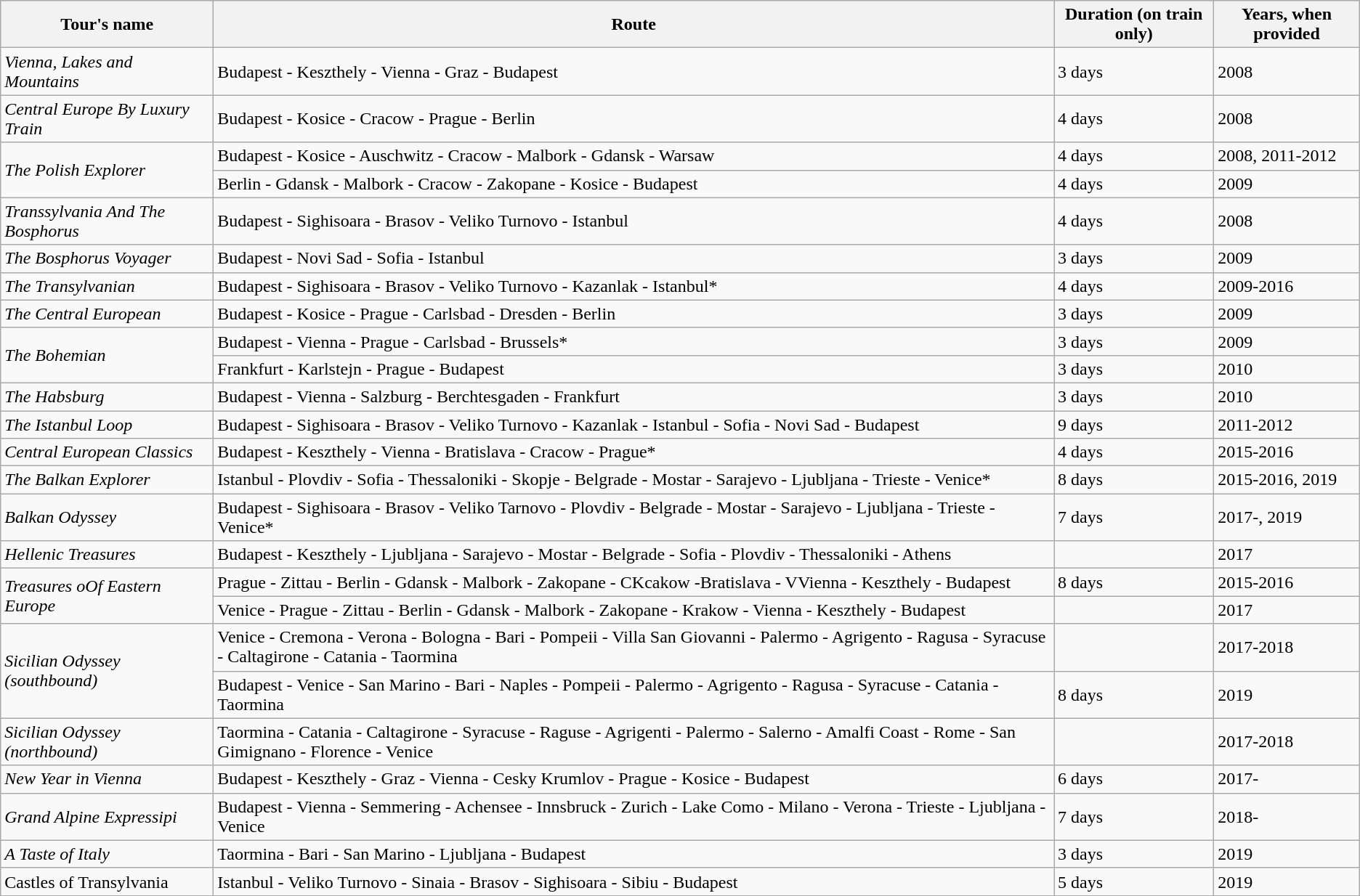<table class="wikitable">
<tr>
<th>Tour's name</th>
<th>Route</th>
<th>Duration (on train only)</th>
<th>Years, when provided</th>
</tr>
<tr>
<td><em>Vienna, Lakes and Mountains</em></td>
<td>Budapest - Keszthely - Vienna - Graz - Budapest</td>
<td>3 days</td>
<td>2008</td>
</tr>
<tr>
<td><em>Central Europe By Luxury Train</em></td>
<td>Budapest - Kosice - Cracow - Prague - Berlin</td>
<td>4 days</td>
<td>2008</td>
</tr>
<tr>
<td rowspan="2"><em>The Polish Explorer</em></td>
<td>Budapest - Kosice - Auschwitz - Cracow - Malbork - Gdansk - Warsaw</td>
<td>4 days</td>
<td>2008, 2011-2012</td>
</tr>
<tr>
<td>Berlin - Gdansk - Malbork - Cracow - Zakopane - Kosice - Budapest</td>
<td>4 days</td>
<td>2009</td>
</tr>
<tr>
<td><em>Transsylvania And The Bosphorus</em></td>
<td>Budapest - Sighisoara - Brasov - Veliko Turnovo - Istanbul</td>
<td>4 days</td>
<td>2008</td>
</tr>
<tr>
<td><em>The Bosphorus Voyager</em></td>
<td>Budapest - Novi Sad - Sofia - Istanbul</td>
<td>3 days</td>
<td>2009</td>
</tr>
<tr>
<td><em>The Transylvanian</em></td>
<td>Budapest - Sighisoara - Brasov - Veliko Turnovo - Kazanlak - Istanbul*</td>
<td>4 days</td>
<td>2009-2016</td>
</tr>
<tr>
<td><em>The Central European</em></td>
<td>Budapest - Kosice - Prague - Carlsbad - Dresden - Berlin</td>
<td>3 days</td>
<td>2009</td>
</tr>
<tr>
<td rowspan="2"><em>The Bohemian</em></td>
<td>Budapest - Vienna - Prague - Carlsbad - Brussels*</td>
<td>3 days</td>
<td>2009</td>
</tr>
<tr>
<td>Frankfurt - Karlstejn - Prague - Budapest</td>
<td>3 days</td>
<td>2010</td>
</tr>
<tr>
<td><em>The Habsburg</em></td>
<td>Budapest - Vienna - Salzburg - Berchtesgaden - Frankfurt</td>
<td>3 days</td>
<td>2010</td>
</tr>
<tr>
<td><em>The Istanbul Loop</em></td>
<td>Budapest - Sighisoara - Brasov - Veliko Turnovo - Kazanlak - Istanbul - Sofia - Novi Sad - Budapest</td>
<td>9 days</td>
<td>2011-2012</td>
</tr>
<tr>
<td><em>Central European Classics</em></td>
<td>Budapest - Keszthely - Vienna - Bratislava - Cracow - Prague*</td>
<td>4 days</td>
<td>2015-2016</td>
</tr>
<tr>
<td><em>The Balkan Explorer</em></td>
<td>Istanbul - Plovdiv - Sofia - Thessaloniki - Skopje - Belgrade - Mostar - Sarajevo - Ljubljana - Trieste - Venice*</td>
<td>8 days</td>
<td>2015-2016, 2019</td>
</tr>
<tr>
<td><em>Balkan Odyssey</em></td>
<td>Budapest - Sighisoara - Brasov - Veliko Tarnovo - Plovdiv - Belgrade - Mostar - Sarajevo - Ljubljana - Trieste - Venice*</td>
<td>7 days</td>
<td>2017-, 2019</td>
</tr>
<tr>
<td><em>Hellenic Treasures</em></td>
<td>Budapest - Keszthely - Ljubljana - Sarajevo - Mostar - Belgrade - Sofia - Plovdiv - Thessaloniki - Athens</td>
<td></td>
<td>2017</td>
</tr>
<tr>
<td rowspan="2"><em>Treasures oOf Eastern Europe</em></td>
<td>Prague - Zittau - Berlin - Gdansk - Malbork - Zakopane - CKcakow -Bratislava -   VVienna - Keszthely - Budapest</td>
<td>8 days</td>
<td>2015-2016</td>
</tr>
<tr>
<td>Venice - Prague - Zittau - Berlin - Gdansk - Malbork - Zakopane - Krakow - Vienna - Keszthely - Budapest</td>
<td></td>
<td>2017</td>
</tr>
<tr>
<td rowspan="2"><em>Sicilian Odyssey (southbound)</em></td>
<td>Venice - Cremona - Verona - Bologna - Bari - Pompeii - Villa San Giovanni - Palermo - Agrigento - Ragusa - Syracuse - Caltagirone - Catania - Taormina</td>
<td></td>
<td>2017-2018</td>
</tr>
<tr>
<td>Budapest - Venice - San Marino - Bari - Naples - Pompeii - Palermo - Agrigento - Ragusa - Syracuse - Catania - Taormina</td>
<td>8 days</td>
<td>2019</td>
</tr>
<tr>
<td><em>Sicilian Odyssey (northbound)</em></td>
<td>Taormina - Catania - Caltagirone - Syracuse - Raguse - Agrigenti - Palermo - Salerno - Amalfi Coast - Rome - San Gimignano - Florence - Venice</td>
<td></td>
<td>2017-2018</td>
</tr>
<tr>
<td><em>New Year in Vienna</em></td>
<td>Budapest - Keszthely - Graz - Vienna - Cesky Krumlov - Prague - Kosice - Budapest</td>
<td>6 days</td>
<td>2017-</td>
</tr>
<tr>
<td><em>Grand Alpine Expressipi</em></td>
<td>Budapest - Vienna  - Semmering - Achensee - Innsbruck - Zurich - Lake Como - Milano - Verona - Trieste - Ljubljana - Venice</td>
<td>7 days</td>
<td>2018-</td>
</tr>
<tr>
<td><em>A Taste of Italy</em></td>
<td>Taormina - Bari - San Marino - Ljubljana - Budapest</td>
<td>3 days</td>
<td>2019</td>
</tr>
<tr>
<td>Castles of Transylvania</td>
<td>Istanbul - Veliko Turnovo - Sinaia - Brasov - Sighisoara - Sibiu - Budapest</td>
<td>5 days</td>
<td>2019</td>
</tr>
</table>
